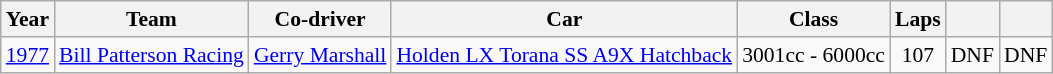<table class="wikitable" style="text-align:center; font-size:90%">
<tr>
<th>Year</th>
<th>Team</th>
<th>Co-driver</th>
<th>Car</th>
<th>Class</th>
<th>Laps</th>
<th></th>
<th></th>
</tr>
<tr>
<td><a href='#'>1977</a></td>
<td align="left"> <a href='#'>Bill Patterson Racing</a></td>
<td align="left"> <a href='#'>Gerry Marshall</a></td>
<td align="left"><a href='#'>Holden LX Torana SS A9X Hatchback</a></td>
<td>3001cc - 6000cc</td>
<td>107</td>
<td>DNF</td>
<td>DNF</td>
</tr>
</table>
